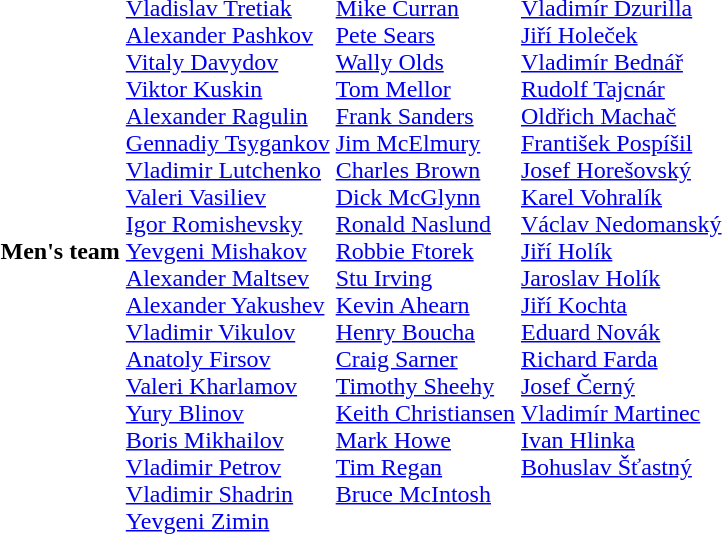<table>
<tr>
<th scope="row">Men's team<br></th>
<td valign=top><br><a href='#'>Vladislav Tretiak</a><br> <a href='#'>Alexander Pashkov</a><br> <a href='#'>Vitaly Davydov</a><br> <a href='#'>Viktor Kuskin</a><br> <a href='#'>Alexander Ragulin</a><br> <a href='#'>Gennadiy Tsygankov</a><br> <a href='#'>Vladimir Lutchenko</a><br> <a href='#'>Valeri Vasiliev</a><br> <a href='#'>Igor Romishevsky</a><br> <a href='#'>Yevgeni Mishakov</a><br> <a href='#'>Alexander Maltsev</a><br> <a href='#'>Alexander Yakushev</a><br> <a href='#'>Vladimir Vikulov</a><br> <a href='#'>Anatoly Firsov</a><br> <a href='#'>Valeri Kharlamov</a><br> <a href='#'>Yury Blinov</a><br> <a href='#'>Boris Mikhailov</a><br> <a href='#'>Vladimir Petrov</a><br> <a href='#'>Vladimir Shadrin</a><br> <a href='#'>Yevgeni Zimin</a></td>
<td valign=top><br><a href='#'>Mike Curran</a><br> <a href='#'>Pete Sears</a><br> <a href='#'>Wally Olds</a><br> <a href='#'>Tom Mellor</a><br> <a href='#'>Frank Sanders</a><br> <a href='#'>Jim McElmury</a><br> <a href='#'>Charles Brown</a><br> <a href='#'>Dick McGlynn</a><br> <a href='#'>Ronald Naslund</a><br> <a href='#'>Robbie Ftorek</a><br> <a href='#'>Stu Irving</a><br> <a href='#'>Kevin Ahearn</a><br> <a href='#'>Henry Boucha</a><br> <a href='#'>Craig Sarner</a><br> <a href='#'>Timothy Sheehy</a><br> <a href='#'>Keith Christiansen</a><br> <a href='#'>Mark Howe</a><br> <a href='#'>Tim Regan</a><br><a href='#'>Bruce McIntosh</a></td>
<td valign=top><br><a href='#'>Vladimír Dzurilla</a><br> <a href='#'>Jiří Holeček</a><br> <a href='#'>Vladimír Bednář</a><br> <a href='#'>Rudolf Tajcnár</a><br> <a href='#'>Oldřich Machač</a><br> <a href='#'>František Pospíšil</a><br> <a href='#'>Josef Horešovský</a><br> <a href='#'>Karel Vohralík</a><br> <a href='#'>Václav Nedomanský</a><br> <a href='#'>Jiří Holík</a><br> <a href='#'>Jaroslav Holík</a><br> <a href='#'>Jiří Kochta</a><br> <a href='#'>Eduard Novák</a><br> <a href='#'>Richard Farda</a><br> <a href='#'>Josef Černý</a><br> <a href='#'>Vladimír Martinec</a><br> <a href='#'>Ivan Hlinka</a><br> <a href='#'>Bohuslav Šťastný</a></td>
</tr>
</table>
